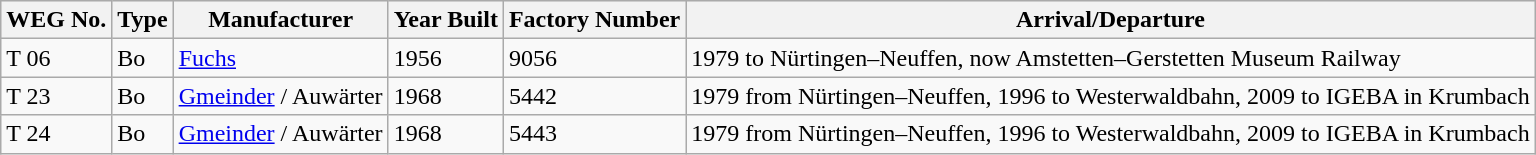<table class="wikitable">
<tr style="background:#EEE9E9">
<th>WEG No.</th>
<th>Type</th>
<th>Manufacturer</th>
<th>Year Built</th>
<th>Factory Number</th>
<th>Arrival/Departure</th>
</tr>
<tr>
<td>T 06</td>
<td>Bo</td>
<td><a href='#'>Fuchs</a></td>
<td>1956</td>
<td>9056</td>
<td>1979 to Nürtingen–Neuffen, now Amstetten–Gerstetten Museum Railway</td>
</tr>
<tr>
<td>T 23</td>
<td>Bo</td>
<td><a href='#'>Gmeinder</a> / Auwärter</td>
<td>1968</td>
<td>5442</td>
<td>1979 from Nürtingen–Neuffen, 1996 to Westerwaldbahn, 2009 to IGEBA in Krumbach</td>
</tr>
<tr>
<td>T 24</td>
<td>Bo</td>
<td><a href='#'>Gmeinder</a> / Auwärter</td>
<td>1968</td>
<td>5443</td>
<td>1979 from Nürtingen–Neuffen, 1996 to Westerwaldbahn, 2009 to IGEBA in Krumbach</td>
</tr>
</table>
